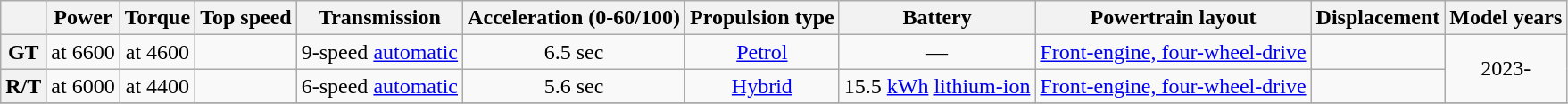<table class="wikitable" style=text-align:center;">
<tr>
<th></th>
<th>Power</th>
<th>Torque</th>
<th>Top speed</th>
<th>Transmission</th>
<th>Acceleration (0-60/100)</th>
<th>Propulsion type</th>
<th>Battery</th>
<th>Powertrain layout</th>
<th>Displacement</th>
<th>Model years</th>
</tr>
<tr>
<th>GT</th>
<td> at 6600</td>
<td> at 4600</td>
<td></td>
<td>9-speed <a href='#'>automatic</a></td>
<td>6.5 sec</td>
<td><a href='#'>Petrol</a></td>
<td>—</td>
<td><a href='#'>Front-engine, four-wheel-drive</a></td>
<td></td>
<td rowspan=2>2023-</td>
</tr>
<tr>
<th>R/T</th>
<td> at 6000</td>
<td> at 4400</td>
<td></td>
<td>6-speed <a href='#'>automatic</a></td>
<td>5.6 sec</td>
<td><a href='#'>Hybrid</a></td>
<td>15.5 <a href='#'>kWh</a> <a href='#'>lithium-ion</a></td>
<td><a href='#'>Front-engine, four-wheel-drive</a></td>
<td></td>
</tr>
<tr>
</tr>
</table>
